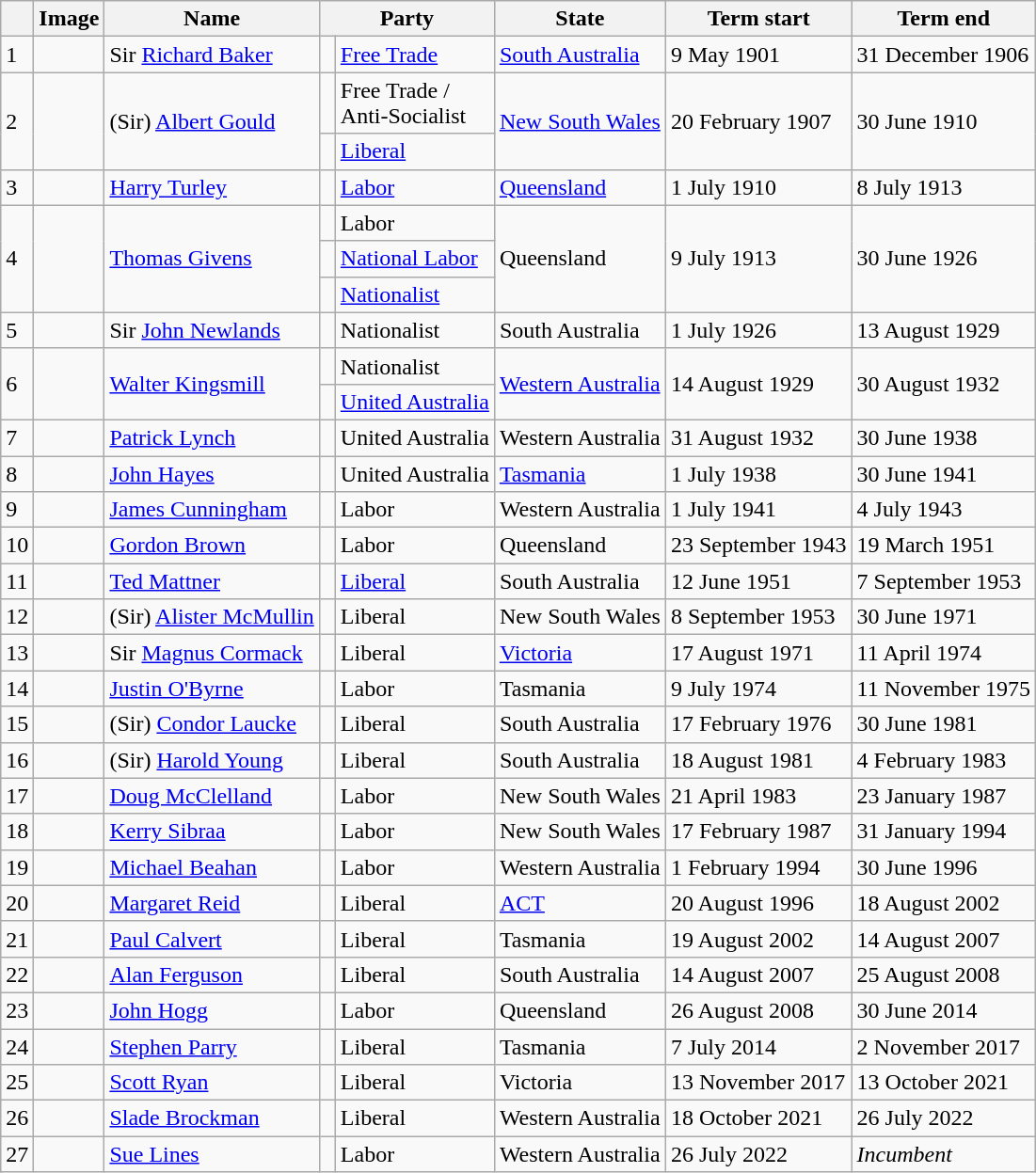<table class="wikitable">
<tr>
<th></th>
<th>Image</th>
<th>Name</th>
<th colspan=2>Party</th>
<th>State</th>
<th>Term start</th>
<th>Term end</th>
</tr>
<tr>
<td>1</td>
<td></td>
<td>Sir <a href='#'>Richard Baker</a></td>
<td> </td>
<td><a href='#'>Free Trade</a></td>
<td><a href='#'>South Australia</a></td>
<td>9 May 1901</td>
<td>31 December 1906</td>
</tr>
<tr>
<td rowspan=2>2</td>
<td rowspan=2></td>
<td rowspan=2>(Sir) <a href='#'>Albert Gould</a></td>
<td> </td>
<td>Free Trade /<br>Anti-Socialist</td>
<td rowspan=2><a href='#'>New South Wales</a></td>
<td rowspan=2>20 February 1907</td>
<td rowspan=2>30 June 1910</td>
</tr>
<tr>
<td> </td>
<td><a href='#'>Liberal</a></td>
</tr>
<tr>
<td>3</td>
<td></td>
<td><a href='#'>Harry Turley</a></td>
<td> </td>
<td><a href='#'>Labor</a></td>
<td><a href='#'>Queensland</a></td>
<td>1 July 1910</td>
<td>8 July 1913</td>
</tr>
<tr>
<td rowspan=3>4</td>
<td rowspan=3></td>
<td rowspan=3><a href='#'>Thomas Givens</a></td>
<td> </td>
<td>Labor</td>
<td rowspan=3>Queensland</td>
<td rowspan=3>9 July 1913</td>
<td rowspan=3>30 June 1926</td>
</tr>
<tr>
<td> </td>
<td><a href='#'>National Labor</a></td>
</tr>
<tr>
<td> </td>
<td><a href='#'>Nationalist</a></td>
</tr>
<tr>
<td>5</td>
<td></td>
<td>Sir <a href='#'>John Newlands</a></td>
<td> </td>
<td>Nationalist</td>
<td>South Australia</td>
<td>1 July 1926</td>
<td>13 August 1929</td>
</tr>
<tr>
<td rowspan=2>6</td>
<td rowspan=2></td>
<td rowspan=2><a href='#'>Walter Kingsmill</a></td>
<td> </td>
<td>Nationalist</td>
<td rowspan=2><a href='#'>Western Australia</a></td>
<td rowspan=2>14 August 1929</td>
<td rowspan=2>30 August 1932</td>
</tr>
<tr>
<td> </td>
<td><a href='#'>United Australia</a></td>
</tr>
<tr>
<td>7</td>
<td></td>
<td><a href='#'>Patrick Lynch</a></td>
<td> </td>
<td>United Australia</td>
<td>Western Australia</td>
<td>31 August 1932</td>
<td>30 June 1938</td>
</tr>
<tr>
<td>8</td>
<td></td>
<td><a href='#'>John Hayes</a></td>
<td> </td>
<td>United Australia</td>
<td><a href='#'>Tasmania</a></td>
<td>1 July 1938</td>
<td>30 June 1941</td>
</tr>
<tr>
<td>9</td>
<td></td>
<td><a href='#'>James Cunningham</a></td>
<td> </td>
<td>Labor</td>
<td>Western Australia</td>
<td>1 July 1941</td>
<td>4 July 1943</td>
</tr>
<tr>
<td>10</td>
<td></td>
<td><a href='#'>Gordon Brown</a></td>
<td> </td>
<td>Labor</td>
<td>Queensland</td>
<td>23 September 1943</td>
<td>19 March 1951</td>
</tr>
<tr>
<td>11</td>
<td></td>
<td><a href='#'>Ted Mattner</a></td>
<td> </td>
<td><a href='#'>Liberal</a></td>
<td>South Australia</td>
<td>12 June 1951</td>
<td>7 September 1953</td>
</tr>
<tr>
<td>12</td>
<td></td>
<td>(Sir) <a href='#'>Alister McMullin</a></td>
<td> </td>
<td>Liberal</td>
<td>New South Wales</td>
<td>8 September 1953</td>
<td>30 June 1971</td>
</tr>
<tr>
<td>13</td>
<td></td>
<td>Sir <a href='#'>Magnus Cormack</a></td>
<td> </td>
<td>Liberal</td>
<td><a href='#'>Victoria</a></td>
<td>17 August 1971</td>
<td>11 April 1974</td>
</tr>
<tr>
<td>14</td>
<td></td>
<td><a href='#'>Justin O'Byrne</a></td>
<td> </td>
<td>Labor</td>
<td>Tasmania</td>
<td>9 July 1974</td>
<td>11 November 1975</td>
</tr>
<tr>
<td>15</td>
<td></td>
<td>(Sir) <a href='#'>Condor Laucke</a></td>
<td> </td>
<td>Liberal</td>
<td>South Australia</td>
<td>17 February 1976</td>
<td>30 June 1981</td>
</tr>
<tr>
<td>16</td>
<td></td>
<td>(Sir) <a href='#'>Harold Young</a></td>
<td> </td>
<td>Liberal</td>
<td>South Australia</td>
<td>18 August 1981</td>
<td>4 February 1983</td>
</tr>
<tr>
<td>17</td>
<td></td>
<td><a href='#'>Doug McClelland</a></td>
<td> </td>
<td>Labor</td>
<td>New South Wales</td>
<td>21 April 1983</td>
<td>23 January 1987</td>
</tr>
<tr>
<td>18</td>
<td></td>
<td><a href='#'>Kerry Sibraa</a></td>
<td> </td>
<td>Labor</td>
<td>New South Wales</td>
<td>17 February 1987</td>
<td>31 January 1994</td>
</tr>
<tr>
<td>19</td>
<td></td>
<td><a href='#'>Michael Beahan</a></td>
<td> </td>
<td>Labor</td>
<td>Western Australia</td>
<td>1 February 1994</td>
<td>30 June 1996</td>
</tr>
<tr>
<td>20</td>
<td></td>
<td><a href='#'>Margaret Reid</a></td>
<td> </td>
<td>Liberal</td>
<td><a href='#'>ACT</a></td>
<td>20 August 1996</td>
<td>18 August 2002</td>
</tr>
<tr>
<td>21</td>
<td></td>
<td><a href='#'>Paul Calvert</a></td>
<td> </td>
<td>Liberal</td>
<td>Tasmania</td>
<td>19 August 2002</td>
<td>14 August 2007</td>
</tr>
<tr>
<td>22</td>
<td></td>
<td><a href='#'>Alan Ferguson</a></td>
<td> </td>
<td>Liberal</td>
<td>South Australia</td>
<td>14 August 2007</td>
<td>25 August 2008</td>
</tr>
<tr>
<td>23</td>
<td></td>
<td><a href='#'>John Hogg</a></td>
<td> </td>
<td>Labor</td>
<td>Queensland</td>
<td>26 August 2008</td>
<td>30 June 2014</td>
</tr>
<tr>
<td>24</td>
<td></td>
<td><a href='#'>Stephen Parry</a></td>
<td> </td>
<td>Liberal</td>
<td>Tasmania</td>
<td>7 July 2014</td>
<td>2 November 2017</td>
</tr>
<tr>
<td>25</td>
<td></td>
<td><a href='#'>Scott Ryan</a></td>
<td> </td>
<td>Liberal</td>
<td>Victoria</td>
<td>13 November 2017</td>
<td>13 October 2021</td>
</tr>
<tr>
<td>26</td>
<td></td>
<td><a href='#'>Slade Brockman</a></td>
<td> </td>
<td>Liberal</td>
<td>Western Australia</td>
<td>18 October 2021</td>
<td>26 July 2022</td>
</tr>
<tr>
<td>27</td>
<td></td>
<td><a href='#'>Sue Lines</a></td>
<td> </td>
<td>Labor</td>
<td>Western Australia</td>
<td>26 July 2022</td>
<td><em>Incumbent</em></td>
</tr>
</table>
